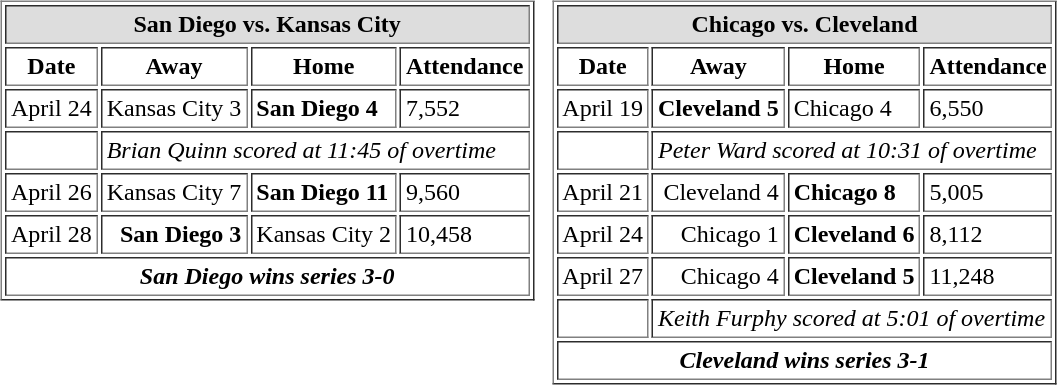<table cellspacing="10">
<tr>
<td valign="top"><br><table cellpadding="3" border="1">
<tr>
<th bgcolor="#DDDDDD" align="center" colspan="4">San Diego vs. Kansas City</th>
</tr>
<tr>
<th>Date</th>
<th>Away</th>
<th>Home</th>
<th>Attendance</th>
</tr>
<tr>
<td>April 24</td>
<td align="right">Kansas City 3</td>
<td><strong>San Diego 4</strong></td>
<td>7,552</td>
</tr>
<tr>
<td></td>
<td align="left" colspan="4"><em>Brian Quinn scored at 11:45 of overtime</em></td>
</tr>
<tr>
<td>April 26</td>
<td align="right">Kansas City 7</td>
<td><strong>San Diego 11</strong></td>
<td>9,560</td>
</tr>
<tr>
<td>April 28</td>
<td align="right"><strong>San Diego 3</strong></td>
<td>Kansas City 2</td>
<td>10,458</td>
</tr>
<tr>
<td align="center" colspan="4"><strong><em>San Diego wins series 3-0</em></strong></td>
</tr>
</table>
</td>
<td valign="top"><br><table cellpadding="3" border="1">
<tr>
<th bgcolor="#DDDDDD" align="center" colspan="4">Chicago vs. Cleveland</th>
</tr>
<tr>
<th>Date</th>
<th>Away</th>
<th>Home</th>
<th>Attendance</th>
</tr>
<tr>
<td>April 19</td>
<td align="right"><strong>Cleveland 5</strong></td>
<td>Chicago 4</td>
<td>6,550</td>
</tr>
<tr>
<td></td>
<td align="left" colspan="4"><em>Peter Ward scored at 10:31 of overtime</em></td>
</tr>
<tr>
<td>April 21</td>
<td align="right">Cleveland 4</td>
<td><strong>Chicago 8</strong></td>
<td>5,005</td>
</tr>
<tr>
<td>April 24</td>
<td align="right">Chicago 1</td>
<td><strong>Cleveland 6</strong></td>
<td>8,112</td>
</tr>
<tr>
<td>April 27</td>
<td align="right">Chicago 4</td>
<td><strong>Cleveland 5</strong></td>
<td>11,248</td>
</tr>
<tr>
<td></td>
<td align="left" colspan="4"><em>Keith Furphy scored at 5:01 of overtime</em></td>
</tr>
<tr>
<td align="center" colspan="4"><strong><em>Cleveland wins series 3-1</em></strong></td>
</tr>
</table>
</td>
</tr>
</table>
